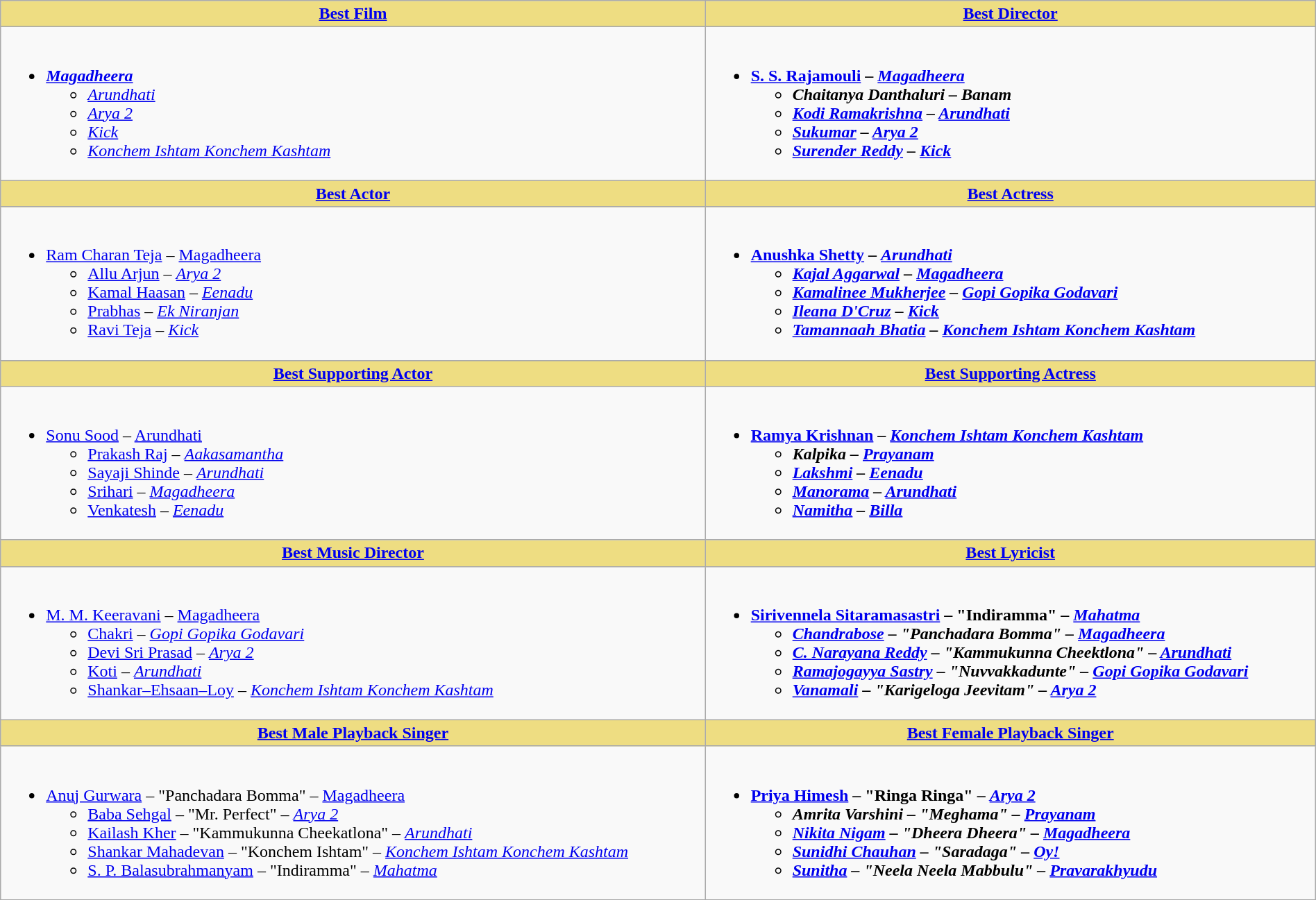<table class="wikitable" width =100% |>
<tr>
<th ! style="background:#eedd82; text-align:center;"><a href='#'>Best Film</a></th>
<th ! style="background:#eedd82; text-align:center;"><a href='#'>Best Director</a></th>
</tr>
<tr>
<td valign="top"><br><ul><li><strong><em><a href='#'>Magadheera</a></em></strong><ul><li><em><a href='#'>Arundhati</a></em></li><li><em><a href='#'>Arya 2</a></em></li><li><em><a href='#'>Kick</a></em></li><li><em><a href='#'>Konchem Ishtam Konchem Kashtam</a></em></li></ul></li></ul></td>
<td valign="top"><br><ul><li><strong><a href='#'>S. S. Rajamouli</a> – <em><a href='#'>Magadheera</a><strong><em><ul><li>Chaitanya Danthaluri – </em>Banam<em></li><li><a href='#'>Kodi Ramakrishna</a> – </em><a href='#'>Arundhati</a><em></li><li><a href='#'>Sukumar</a> – </em><a href='#'>Arya 2</a><em></li><li><a href='#'>Surender Reddy</a> – </em><a href='#'>Kick</a><em></li></ul></li></ul></td>
</tr>
<tr>
<th ! style="background:#eedd82; text-align:center;"><a href='#'>Best Actor</a></th>
<th ! style="background:#eedd82; text-align:center;"><a href='#'>Best Actress</a></th>
</tr>
<tr>
<td><br><ul><li></strong><a href='#'>Ram Charan Teja</a> – </em><a href='#'>Magadheera</a></em></strong><ul><li><a href='#'>Allu Arjun</a> – <em><a href='#'>Arya 2</a></em></li><li><a href='#'>Kamal Haasan</a> – <em><a href='#'>Eenadu</a></em></li><li><a href='#'>Prabhas</a> – <em><a href='#'>Ek Niranjan</a></em></li><li><a href='#'>Ravi Teja</a> – <em><a href='#'>Kick</a></em></li></ul></li></ul></td>
<td><br><ul><li><strong><a href='#'>Anushka Shetty</a> – <em><a href='#'>Arundhati</a><strong><em><ul><li><a href='#'>Kajal Aggarwal</a> – </em><a href='#'>Magadheera</a><em></li><li><a href='#'>Kamalinee Mukherjee</a> – </em><a href='#'>Gopi Gopika Godavari</a><em></li><li><a href='#'>Ileana D'Cruz</a> – </em><a href='#'>Kick</a><em></li><li><a href='#'>Tamannaah Bhatia</a> – </em><a href='#'>Konchem Ishtam Konchem Kashtam</a><em></li></ul></li></ul></td>
</tr>
<tr>
<th ! style="background:#eedd82; text-align:center;"><a href='#'>Best Supporting Actor</a></th>
<th ! style="background:#eedd82; text-align:center;"><a href='#'>Best Supporting Actress</a></th>
</tr>
<tr>
<td><br><ul><li></strong><a href='#'>Sonu Sood</a> – </em><a href='#'>Arundhati</a></em></strong><ul><li><a href='#'>Prakash Raj</a> – <em><a href='#'>Aakasamantha</a></em></li><li><a href='#'>Sayaji Shinde</a> – <em><a href='#'>Arundhati</a></em></li><li><a href='#'>Srihari</a> – <em><a href='#'>Magadheera</a></em></li><li><a href='#'>Venkatesh</a> – <em><a href='#'>Eenadu</a></em></li></ul></li></ul></td>
<td><br><ul><li><strong><a href='#'>Ramya Krishnan</a> – <em><a href='#'>Konchem Ishtam Konchem Kashtam</a><strong><em><ul><li>Kalpika – </em><a href='#'>Prayanam</a><em></li><li><a href='#'>Lakshmi</a> – </em><a href='#'>Eenadu</a><em></li><li><a href='#'>Manorama</a> – </em><a href='#'>Arundhati</a><em></li><li><a href='#'>Namitha</a> – </em><a href='#'>Billa</a><em></li></ul></li></ul></td>
</tr>
<tr>
<th ! style="background:#eedd82; text-align:center;"><a href='#'>Best Music Director</a></th>
<th ! style="background:#eedd82; text-align:center;"><a href='#'>Best Lyricist</a></th>
</tr>
<tr>
<td><br><ul><li></strong><a href='#'>M. M. Keeravani</a> – </em><a href='#'>Magadheera</a></em></strong><ul><li><a href='#'>Chakri</a> – <em><a href='#'>Gopi Gopika Godavari</a></em></li><li><a href='#'>Devi Sri Prasad</a> – <em><a href='#'>Arya 2</a></em></li><li><a href='#'>Koti</a> – <em><a href='#'>Arundhati</a></em></li><li><a href='#'>Shankar–Ehsaan–Loy</a> – <em><a href='#'>Konchem Ishtam Konchem Kashtam</a></em></li></ul></li></ul></td>
<td><br><ul><li><strong><a href='#'>Sirivennela Sitaramasastri</a> – "Indiramma" – <em><a href='#'>Mahatma</a><strong><em><ul><li><a href='#'>Chandrabose</a> – "Panchadara Bomma" – </em><a href='#'>Magadheera</a><em></li><li><a href='#'>C. Narayana Reddy</a> – "Kammukunna Cheektlona" – </em><a href='#'>Arundhati</a><em></li><li><a href='#'>Ramajogayya Sastry</a> – "Nuvvakkadunte" – </em><a href='#'>Gopi Gopika Godavari</a><em></li><li><a href='#'>Vanamali</a> – "Karigeloga Jeevitam" – </em><a href='#'>Arya 2</a><em></li></ul></li></ul></td>
</tr>
<tr>
<th ! style="background:#eedd82; text-align:center;"><a href='#'>Best Male Playback Singer</a></th>
<th ! style="background:#eedd82; text-align:center;"><a href='#'>Best Female Playback Singer</a></th>
</tr>
<tr>
<td><br><ul><li></strong><a href='#'>Anuj Gurwara</a> – "Panchadara Bomma" – </em><a href='#'>Magadheera</a></em></strong><ul><li><a href='#'>Baba Sehgal</a> – "Mr. Perfect" – <em><a href='#'>Arya 2</a></em></li><li><a href='#'>Kailash Kher</a> – "Kammukunna Cheekatlona" – <em><a href='#'>Arundhati</a></em></li><li><a href='#'>Shankar Mahadevan</a> – "Konchem Ishtam" – <em><a href='#'>Konchem Ishtam Konchem Kashtam</a></em></li><li><a href='#'>S. P. Balasubrahmanyam</a> – "Indiramma" – <em><a href='#'>Mahatma</a></em></li></ul></li></ul></td>
<td><br><ul><li><strong><a href='#'>Priya Himesh</a> – "Ringa Ringa" – <em><a href='#'>Arya 2</a><strong><em><ul><li>Amrita Varshini – "Meghama" – </em><a href='#'>Prayanam</a><em></li><li><a href='#'>Nikita Nigam</a> – "Dheera Dheera" – </em><a href='#'>Magadheera</a><em></li><li><a href='#'>Sunidhi Chauhan</a> – "Saradaga" – </em><a href='#'>Oy!</a><em></li><li><a href='#'>Sunitha</a> – "Neela Neela Mabbulu" – </em><a href='#'>Pravarakhyudu</a><em></li></ul></li></ul></td>
</tr>
<tr>
</tr>
</table>
